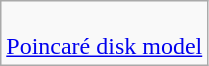<table class=wikitable>
<tr>
<td><br><a href='#'>Poincaré disk model</a><br></td>
</tr>
</table>
